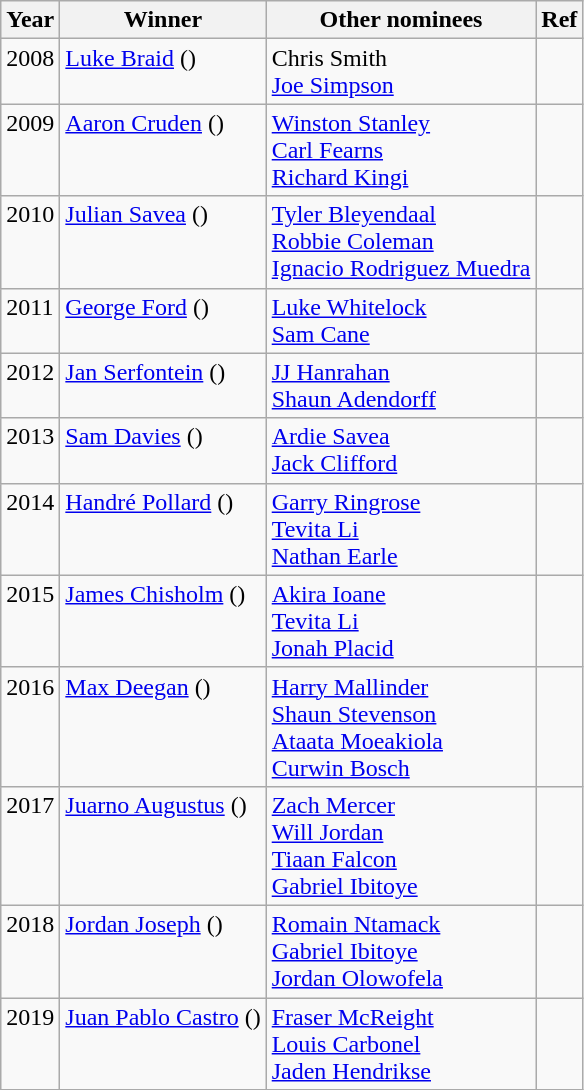<table class="wikitable" style="border="1";">
<tr>
<th>Year</th>
<th>Winner</th>
<th>Other nominees</th>
<th>Ref</th>
</tr>
<tr valign="top">
<td>2008</td>
<td align=left><a href='#'>Luke Braid</a> ()</td>
<td align=left> Chris Smith<br> <a href='#'>Joe Simpson</a></td>
<td align=left></td>
</tr>
<tr valign="top">
<td>2009</td>
<td align=left><a href='#'>Aaron Cruden</a> ()</td>
<td align=left> <a href='#'>Winston Stanley</a> <br>  <a href='#'>Carl Fearns</a>  <br> <a href='#'>Richard Kingi</a></td>
<td align=left></td>
</tr>
<tr valign="top">
<td>2010</td>
<td align=left><a href='#'>Julian Savea</a> ()</td>
<td align=left> <a href='#'>Tyler Bleyendaal</a>  <br>  <a href='#'>Robbie Coleman</a>  <br> <a href='#'>Ignacio Rodriguez Muedra</a></td>
<td align=left></td>
</tr>
<tr valign="top">
<td>2011</td>
<td align=left><a href='#'>George Ford</a> ()</td>
<td align=left> <a href='#'>Luke Whitelock</a>  <br>  <a href='#'>Sam Cane</a></td>
<td align=left></td>
</tr>
<tr valign="top">
<td>2012</td>
<td align=left><a href='#'>Jan Serfontein</a> ()</td>
<td align=left> <a href='#'>JJ Hanrahan</a>  <br>  <a href='#'>Shaun Adendorff</a></td>
<td align=left></td>
</tr>
<tr valign="top">
<td>2013</td>
<td align=left><a href='#'>Sam Davies</a> ()</td>
<td align=left> <a href='#'>Ardie Savea</a>  <br>  <a href='#'>Jack Clifford</a></td>
<td align=left></td>
</tr>
<tr valign="top">
<td>2014</td>
<td align=left><a href='#'>Handré Pollard</a> ()</td>
<td align=left> <a href='#'>Garry Ringrose</a> <br>  <a href='#'>Tevita Li</a> <br>  <a href='#'>Nathan Earle</a></td>
<td align=left></td>
</tr>
<tr valign="top">
<td>2015</td>
<td align=left><a href='#'>James Chisholm</a> ()</td>
<td align=left> <a href='#'>Akira Ioane</a> <br>  <a href='#'>Tevita Li</a> <br>  <a href='#'>Jonah Placid</a></td>
<td align=left></td>
</tr>
<tr valign="top">
<td>2016</td>
<td align=left><a href='#'>Max Deegan</a> ()</td>
<td align=left> <a href='#'>Harry Mallinder</a> <br>  <a href='#'>Shaun Stevenson</a> <br>  <a href='#'>Ataata Moeakiola</a>  <br>  <a href='#'>Curwin Bosch</a></td>
<td align=left></td>
</tr>
<tr valign="top">
<td>2017</td>
<td align=left><a href='#'>Juarno Augustus</a> ()</td>
<td align=left> <a href='#'>Zach Mercer</a> <br>  <a href='#'>Will Jordan</a> <br>  <a href='#'>Tiaan Falcon</a> <br>  <a href='#'>Gabriel Ibitoye</a></td>
<td align=left></td>
</tr>
<tr valign="top">
<td>2018</td>
<td align=left><a href='#'>Jordan Joseph</a> ()</td>
<td align=left> <a href='#'>Romain Ntamack</a> <br>  <a href='#'>Gabriel Ibitoye</a> <br>  <a href='#'>Jordan Olowofela</a></td>
<td align=left></td>
</tr>
<tr valign="top">
<td>2019</td>
<td align=left><a href='#'>Juan Pablo Castro</a> ()</td>
<td align=left> <a href='#'>Fraser McReight</a> <br>  <a href='#'>Louis Carbonel</a> <br>  <a href='#'>Jaden Hendrikse</a></td>
<td align=left></td>
</tr>
</table>
